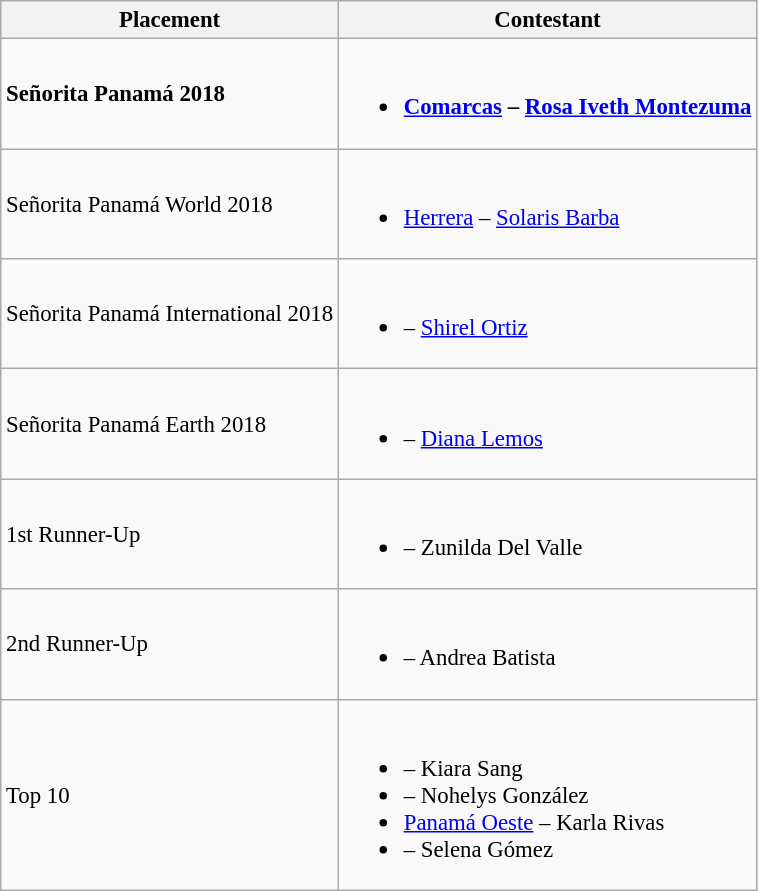<table class="wikitable sortable" style="font-size: 95%;">
<tr>
<th>Placement</th>
<th>Contestant</th>
</tr>
<tr>
<td><strong>Señorita Panamá 2018</strong></td>
<td><br><ul><li><strong> <a href='#'>Comarcas</a> – <a href='#'>Rosa Iveth Montezuma</a></strong></li></ul></td>
</tr>
<tr>
<td>Señorita Panamá World 2018</td>
<td><br><ul><li> <a href='#'>Herrera</a> – <a href='#'>Solaris Barba</a></li></ul></td>
</tr>
<tr>
<td>Señorita Panamá International 2018</td>
<td><br><ul><li> – <a href='#'>Shirel Ortiz</a></li></ul></td>
</tr>
<tr>
<td>Señorita Panamá Earth 2018</td>
<td><br><ul><li> – <a href='#'>Diana Lemos</a></li></ul></td>
</tr>
<tr>
<td>1st Runner-Up</td>
<td><br><ul><li> – Zunilda Del Valle</li></ul></td>
</tr>
<tr>
<td>2nd Runner-Up</td>
<td><br><ul><li> – Andrea Batista</li></ul></td>
</tr>
<tr>
<td>Top 10</td>
<td><br><ul><li> – Kiara Sang</li><li> – Nohelys González</li><li> <a href='#'>Panamá Oeste</a> – Karla Rivas</li><li> – Selena Gómez</li></ul></td>
</tr>
</table>
